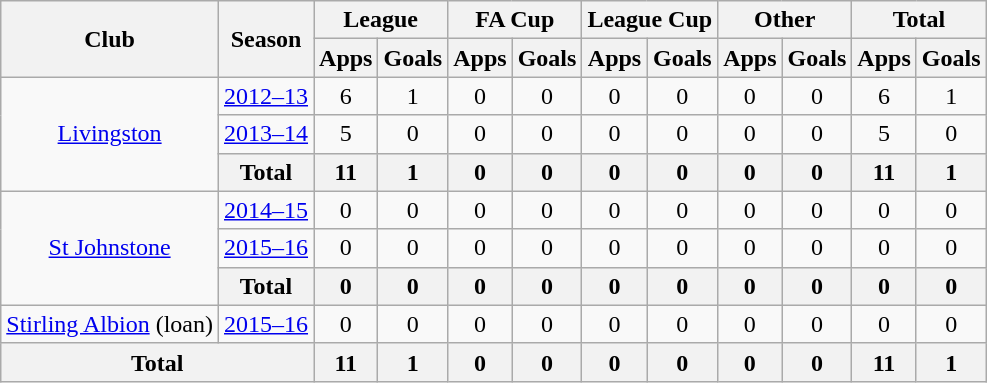<table class="wikitable" style="text-align: center;">
<tr>
<th rowspan="2">Club</th>
<th rowspan="2">Season</th>
<th colspan="2">League</th>
<th colspan="2">FA Cup</th>
<th colspan="2">League Cup</th>
<th colspan="2">Other</th>
<th colspan="2">Total</th>
</tr>
<tr>
<th>Apps</th>
<th>Goals</th>
<th>Apps</th>
<th>Goals</th>
<th>Apps</th>
<th>Goals</th>
<th>Apps</th>
<th>Goals</th>
<th>Apps</th>
<th>Goals</th>
</tr>
<tr>
<td rowspan="3"><a href='#'>Livingston</a></td>
<td><a href='#'>2012–13</a></td>
<td>6</td>
<td>1</td>
<td>0</td>
<td>0</td>
<td>0</td>
<td>0</td>
<td>0</td>
<td>0</td>
<td>6</td>
<td>1</td>
</tr>
<tr>
<td><a href='#'>2013–14</a></td>
<td>5</td>
<td>0</td>
<td>0</td>
<td>0</td>
<td>0</td>
<td>0</td>
<td>0</td>
<td>0</td>
<td>5</td>
<td>0</td>
</tr>
<tr>
<th>Total</th>
<th>11</th>
<th>1</th>
<th>0</th>
<th>0</th>
<th>0</th>
<th>0</th>
<th>0</th>
<th>0</th>
<th>11</th>
<th>1</th>
</tr>
<tr>
<td rowspan="3"><a href='#'>St Johnstone</a></td>
<td><a href='#'>2014–15</a></td>
<td>0</td>
<td>0</td>
<td>0</td>
<td>0</td>
<td>0</td>
<td>0</td>
<td>0</td>
<td>0</td>
<td>0</td>
<td>0</td>
</tr>
<tr>
<td><a href='#'>2015–16</a></td>
<td>0</td>
<td>0</td>
<td>0</td>
<td>0</td>
<td>0</td>
<td>0</td>
<td>0</td>
<td>0</td>
<td>0</td>
<td>0</td>
</tr>
<tr>
<th>Total</th>
<th>0</th>
<th>0</th>
<th>0</th>
<th>0</th>
<th>0</th>
<th>0</th>
<th>0</th>
<th>0</th>
<th>0</th>
<th>0</th>
</tr>
<tr>
<td><a href='#'>Stirling Albion</a> (loan)</td>
<td><a href='#'>2015–16</a></td>
<td>0</td>
<td>0</td>
<td>0</td>
<td>0</td>
<td>0</td>
<td>0</td>
<td>0</td>
<td>0</td>
<td>0</td>
<td>0</td>
</tr>
<tr>
<th colspan="2">Total</th>
<th>11</th>
<th>1</th>
<th>0</th>
<th>0</th>
<th>0</th>
<th>0</th>
<th>0</th>
<th>0</th>
<th>11</th>
<th>1</th>
</tr>
</table>
